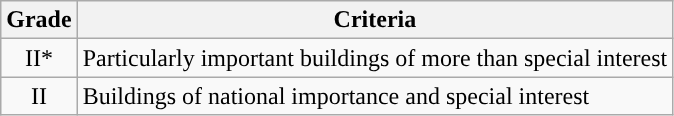<table class="wikitable">
<tr>
<th>Grade</th>
<th>Criteria</th>
</tr>
<tr>
<td align="center" >II*</td>
<td>Particularly important buildings of more than special interest</td>
</tr>
<tr>
<td align="center" >II</td>
<td>Buildings of national importance and special interest</td>
</tr>
</table>
